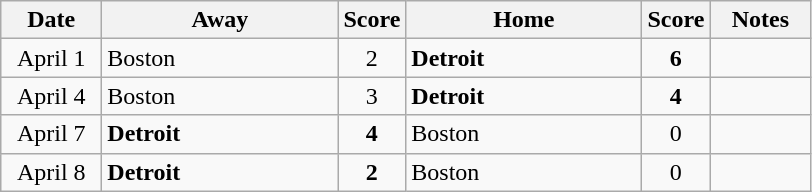<table class="wikitable">
<tr>
<th bgcolor="#DDDDFF" width="60">Date</th>
<th bgcolor="#DDDDFF" width="150">Away</th>
<th bgcolor="#DDDDFF" width="5">Score</th>
<th bgcolor="#DDDDFF" width="150">Home</th>
<th bgcolor="#DDDDFF" width="5">Score</th>
<th bgcolor="#DDDDFF" width="60">Notes</th>
</tr>
<tr>
<td align="center">April 1</td>
<td>Boston</td>
<td align="center">2</td>
<td><strong>Detroit</strong></td>
<td align="center"><strong>6</strong></td>
<td></td>
</tr>
<tr>
<td align="center">April 4</td>
<td>Boston</td>
<td align="center">3</td>
<td><strong>Detroit</strong></td>
<td align="center"><strong>4</strong></td>
<td></td>
</tr>
<tr>
<td align="center">April 7</td>
<td><strong>Detroit</strong></td>
<td align="center"><strong>4</strong></td>
<td>Boston</td>
<td align="center">0</td>
<td></td>
</tr>
<tr>
<td align="center">April 8</td>
<td><strong>Detroit</strong></td>
<td align="center"><strong>2</strong></td>
<td>Boston</td>
<td align="center">0</td>
<td></td>
</tr>
</table>
